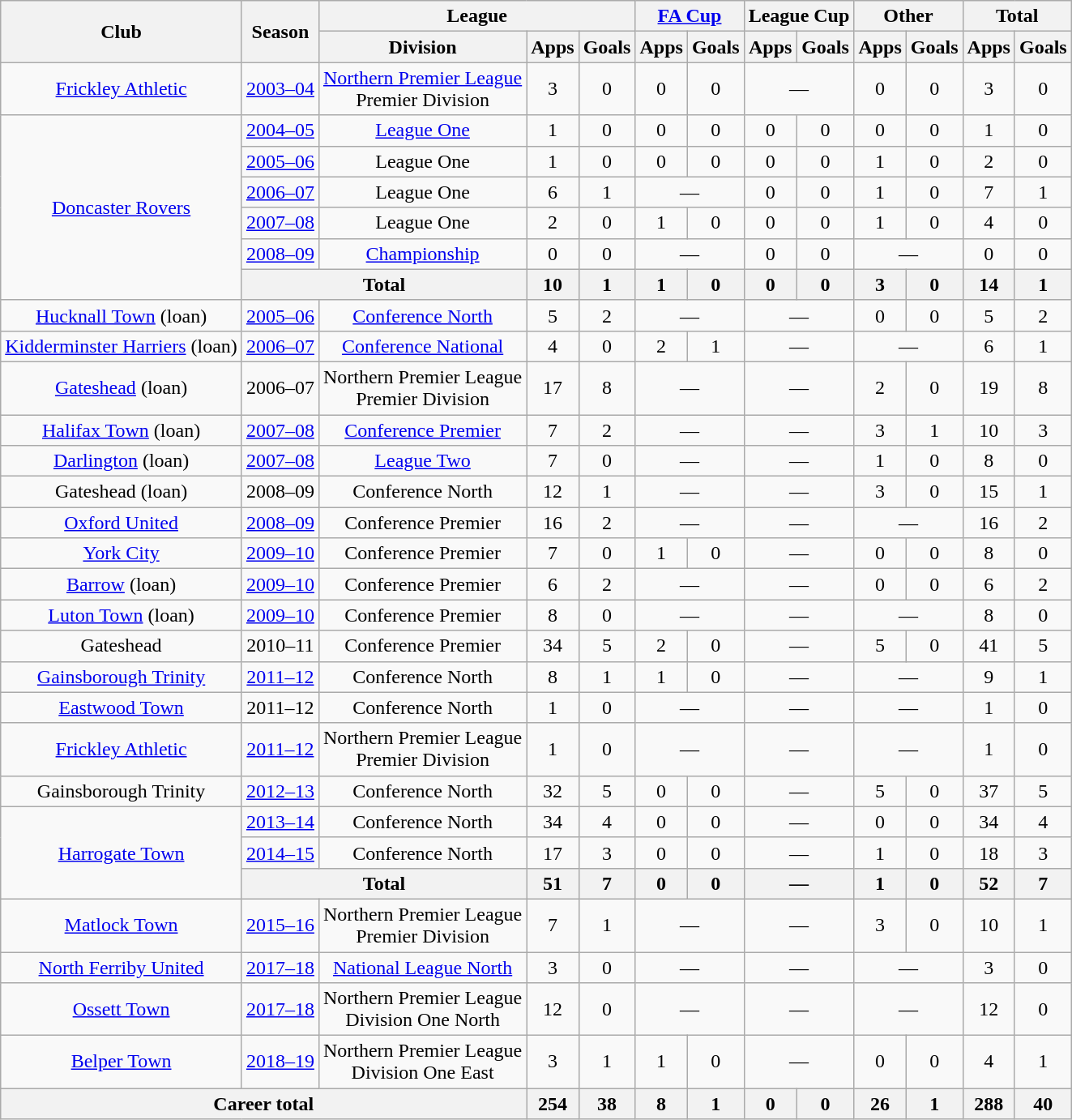<table class=wikitable style=text-align:center>
<tr>
<th rowspan=2>Club</th>
<th rowspan=2>Season</th>
<th colspan=3>League</th>
<th colspan=2><a href='#'>FA Cup</a></th>
<th colspan=2>League Cup</th>
<th colspan=2>Other</th>
<th colspan=2>Total</th>
</tr>
<tr>
<th>Division</th>
<th>Apps</th>
<th>Goals</th>
<th>Apps</th>
<th>Goals</th>
<th>Apps</th>
<th>Goals</th>
<th>Apps</th>
<th>Goals</th>
<th>Apps</th>
<th>Goals</th>
</tr>
<tr>
<td><a href='#'>Frickley Athletic</a></td>
<td><a href='#'>2003–04</a></td>
<td><a href='#'>Northern Premier League</a><br>Premier Division</td>
<td>3</td>
<td>0</td>
<td>0</td>
<td>0</td>
<td colspan=2>—</td>
<td>0</td>
<td>0</td>
<td>3</td>
<td>0</td>
</tr>
<tr>
<td rowspan=6><a href='#'>Doncaster Rovers</a></td>
<td><a href='#'>2004–05</a></td>
<td><a href='#'>League One</a></td>
<td>1</td>
<td>0</td>
<td>0</td>
<td>0</td>
<td>0</td>
<td>0</td>
<td>0</td>
<td>0</td>
<td>1</td>
<td>0</td>
</tr>
<tr>
<td><a href='#'>2005–06</a></td>
<td>League One</td>
<td>1</td>
<td>0</td>
<td>0</td>
<td>0</td>
<td>0</td>
<td>0</td>
<td>1</td>
<td>0</td>
<td>2</td>
<td>0</td>
</tr>
<tr>
<td><a href='#'>2006–07</a></td>
<td>League One</td>
<td>6</td>
<td>1</td>
<td colspan=2>—</td>
<td>0</td>
<td>0</td>
<td>1</td>
<td>0</td>
<td>7</td>
<td>1</td>
</tr>
<tr>
<td><a href='#'>2007–08</a></td>
<td>League One</td>
<td>2</td>
<td>0</td>
<td>1</td>
<td>0</td>
<td>0</td>
<td>0</td>
<td>1</td>
<td>0</td>
<td>4</td>
<td>0</td>
</tr>
<tr>
<td><a href='#'>2008–09</a></td>
<td><a href='#'>Championship</a></td>
<td>0</td>
<td>0</td>
<td colspan=2>—</td>
<td>0</td>
<td>0</td>
<td colspan=2>—</td>
<td>0</td>
<td>0</td>
</tr>
<tr>
<th colspan=2>Total</th>
<th>10</th>
<th>1</th>
<th>1</th>
<th>0</th>
<th>0</th>
<th>0</th>
<th>3</th>
<th>0</th>
<th>14</th>
<th>1</th>
</tr>
<tr>
<td><a href='#'>Hucknall Town</a> (loan)</td>
<td><a href='#'>2005–06</a></td>
<td><a href='#'>Conference North</a></td>
<td>5</td>
<td>2</td>
<td colspan=2>—</td>
<td colspan=2>—</td>
<td>0</td>
<td>0</td>
<td>5</td>
<td>2</td>
</tr>
<tr>
<td><a href='#'>Kidderminster Harriers</a> (loan)</td>
<td><a href='#'>2006–07</a></td>
<td><a href='#'>Conference National</a></td>
<td>4</td>
<td>0</td>
<td>2</td>
<td>1</td>
<td colspan=2>—</td>
<td colspan=2>—</td>
<td>6</td>
<td>1</td>
</tr>
<tr>
<td><a href='#'>Gateshead</a> (loan)</td>
<td>2006–07</td>
<td>Northern Premier League<br>Premier Division</td>
<td>17</td>
<td>8</td>
<td colspan=2>—</td>
<td colspan=2>—</td>
<td>2</td>
<td>0</td>
<td>19</td>
<td>8</td>
</tr>
<tr>
<td><a href='#'>Halifax Town</a> (loan)</td>
<td><a href='#'>2007–08</a></td>
<td><a href='#'>Conference Premier</a></td>
<td>7</td>
<td>2</td>
<td colspan=2>—</td>
<td colspan=2>—</td>
<td>3</td>
<td>1</td>
<td>10</td>
<td>3</td>
</tr>
<tr>
<td><a href='#'>Darlington</a> (loan)</td>
<td><a href='#'>2007–08</a></td>
<td><a href='#'>League Two</a></td>
<td>7</td>
<td>0</td>
<td colspan=2>—</td>
<td colspan=2>—</td>
<td>1</td>
<td>0</td>
<td>8</td>
<td>0</td>
</tr>
<tr>
<td>Gateshead (loan)</td>
<td>2008–09</td>
<td>Conference North</td>
<td>12</td>
<td>1</td>
<td colspan=2>—</td>
<td colspan=2>—</td>
<td>3</td>
<td>0</td>
<td>15</td>
<td>1</td>
</tr>
<tr>
<td><a href='#'>Oxford United</a></td>
<td><a href='#'>2008–09</a></td>
<td>Conference Premier</td>
<td>16</td>
<td>2</td>
<td colspan=2>—</td>
<td colspan=2>—</td>
<td colspan=2>—</td>
<td>16</td>
<td>2</td>
</tr>
<tr>
<td><a href='#'>York City</a></td>
<td><a href='#'>2009–10</a></td>
<td>Conference Premier</td>
<td>7</td>
<td>0</td>
<td>1</td>
<td>0</td>
<td colspan=2>—</td>
<td>0</td>
<td>0</td>
<td>8</td>
<td>0</td>
</tr>
<tr>
<td><a href='#'>Barrow</a> (loan)</td>
<td><a href='#'>2009–10</a></td>
<td>Conference Premier</td>
<td>6</td>
<td>2</td>
<td colspan=2>—</td>
<td colspan=2>—</td>
<td>0</td>
<td>0</td>
<td>6</td>
<td>2</td>
</tr>
<tr>
<td><a href='#'>Luton Town</a> (loan)</td>
<td><a href='#'>2009–10</a></td>
<td>Conference Premier</td>
<td>8</td>
<td>0</td>
<td colspan=2>—</td>
<td colspan=2>—</td>
<td colspan=2>—</td>
<td>8</td>
<td>0</td>
</tr>
<tr>
<td>Gateshead</td>
<td>2010–11</td>
<td>Conference Premier</td>
<td>34</td>
<td>5</td>
<td>2</td>
<td>0</td>
<td colspan=2>—</td>
<td>5</td>
<td>0</td>
<td>41</td>
<td>5</td>
</tr>
<tr>
<td><a href='#'>Gainsborough Trinity</a></td>
<td><a href='#'>2011–12</a></td>
<td>Conference North</td>
<td>8</td>
<td>1</td>
<td>1</td>
<td>0</td>
<td colspan=2>—</td>
<td colspan=2>—</td>
<td>9</td>
<td>1</td>
</tr>
<tr>
<td><a href='#'>Eastwood Town</a></td>
<td>2011–12</td>
<td>Conference North</td>
<td>1</td>
<td>0</td>
<td colspan=2>—</td>
<td colspan=2>—</td>
<td colspan=2>—</td>
<td>1</td>
<td>0</td>
</tr>
<tr>
<td><a href='#'>Frickley Athletic</a></td>
<td><a href='#'>2011–12</a></td>
<td>Northern Premier League<br>Premier Division</td>
<td>1</td>
<td>0</td>
<td colspan=2>—</td>
<td colspan=2>—</td>
<td colspan=2>—</td>
<td>1</td>
<td>0</td>
</tr>
<tr>
<td>Gainsborough Trinity</td>
<td><a href='#'>2012–13</a></td>
<td>Conference North</td>
<td>32</td>
<td>5</td>
<td>0</td>
<td>0</td>
<td colspan=2>—</td>
<td>5</td>
<td>0</td>
<td>37</td>
<td>5</td>
</tr>
<tr>
<td rowspan=3><a href='#'>Harrogate Town</a></td>
<td><a href='#'>2013–14</a></td>
<td>Conference North</td>
<td>34</td>
<td>4</td>
<td>0</td>
<td>0</td>
<td colspan=2>—</td>
<td>0</td>
<td>0</td>
<td>34</td>
<td>4</td>
</tr>
<tr>
<td><a href='#'>2014–15</a></td>
<td>Conference North</td>
<td>17</td>
<td>3</td>
<td>0</td>
<td>0</td>
<td colspan=2>—</td>
<td>1</td>
<td>0</td>
<td>18</td>
<td>3</td>
</tr>
<tr>
<th colspan=2>Total</th>
<th>51</th>
<th>7</th>
<th>0</th>
<th>0</th>
<th colspan=2>—</th>
<th>1</th>
<th>0</th>
<th>52</th>
<th>7</th>
</tr>
<tr>
<td><a href='#'>Matlock Town</a></td>
<td><a href='#'>2015–16</a></td>
<td>Northern Premier League<br>Premier Division</td>
<td>7</td>
<td>1</td>
<td colspan=2>—</td>
<td colspan=2>—</td>
<td>3</td>
<td>0</td>
<td>10</td>
<td>1</td>
</tr>
<tr>
<td><a href='#'>North Ferriby United</a></td>
<td><a href='#'>2017–18</a></td>
<td><a href='#'>National League North</a></td>
<td>3</td>
<td>0</td>
<td colspan=2>—</td>
<td colspan=2>—</td>
<td colspan=2>—</td>
<td>3</td>
<td>0</td>
</tr>
<tr>
<td><a href='#'>Ossett Town</a></td>
<td><a href='#'>2017–18</a></td>
<td>Northern Premier League<br>Division One North</td>
<td>12</td>
<td>0</td>
<td colspan=2>—</td>
<td colspan=2>—</td>
<td colspan=2>—</td>
<td>12</td>
<td>0</td>
</tr>
<tr>
<td><a href='#'>Belper Town</a></td>
<td><a href='#'>2018–19</a></td>
<td>Northern Premier League<br>Division One East</td>
<td>3</td>
<td>1</td>
<td>1</td>
<td>0</td>
<td colspan=2>—</td>
<td>0</td>
<td>0</td>
<td>4</td>
<td>1</td>
</tr>
<tr>
<th colspan=3>Career total</th>
<th>254</th>
<th>38</th>
<th>8</th>
<th>1</th>
<th>0</th>
<th>0</th>
<th>26</th>
<th>1</th>
<th>288</th>
<th>40</th>
</tr>
</table>
